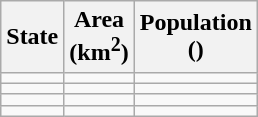<table class="wikitable sortable">
<tr>
<th>State</th>
<th>Area<br>(km<sup>2</sup>)</th>
<th>Population<br>()</th>
</tr>
<tr>
<td></td>
<td style="text-align:right;"></td>
<td style="text-align:right"></td>
</tr>
<tr>
<td></td>
<td style="text-align:right;"></td>
<td style="text-align:right"></td>
</tr>
<tr>
<td></td>
<td style="text-align:right;"></td>
<td style="text-align:right"></td>
</tr>
<tr>
<td></td>
<td style="text-align:right;"></td>
<td style="text-align:right"></td>
</tr>
</table>
